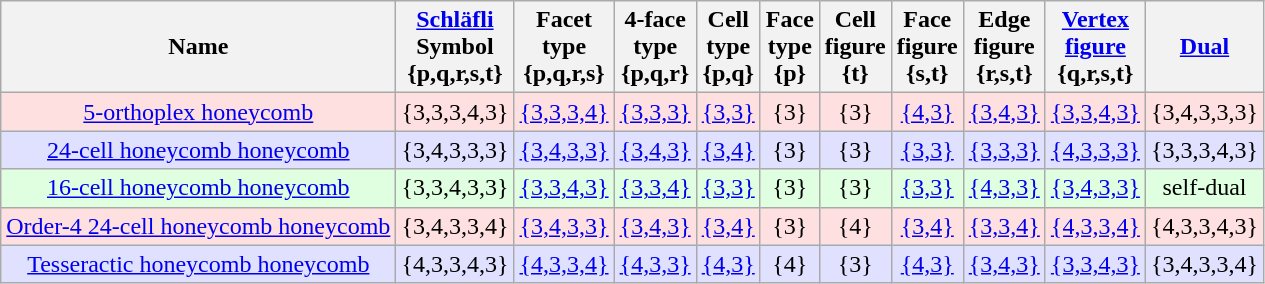<table class="wikitable">
<tr>
<th>Name</th>
<th><a href='#'>Schläfli</a><br>Symbol<br>{p,q,r,s,t}</th>
<th>Facet<br>type<br>{p,q,r,s}</th>
<th>4-face<br>type<br>{p,q,r}</th>
<th>Cell<br>type<br>{p,q}</th>
<th>Face<br>type<br>{p}</th>
<th>Cell<br>figure<br>{t}</th>
<th>Face<br>figure<br>{s,t}</th>
<th>Edge<br>figure<br>{r,s,t}</th>
<th><a href='#'>Vertex<br>figure</a><br>{q,r,s,t}</th>
<th><a href='#'>Dual</a></th>
</tr>
<tr BGCOLOR="#ffe0e0" align=center>
<td><a href='#'>5-orthoplex honeycomb</a></td>
<td>{3,3,3,4,3}</td>
<td><a href='#'>{3,3,3,4}</a></td>
<td><a href='#'>{3,3,3}</a></td>
<td><a href='#'>{3,3}</a></td>
<td>{3}</td>
<td>{3}</td>
<td><a href='#'>{4,3}</a></td>
<td><a href='#'>{3,4,3}</a></td>
<td><a href='#'>{3,3,4,3}</a></td>
<td>{3,4,3,3,3}</td>
</tr>
<tr BGCOLOR="#e0e0ff" align=center>
<td><a href='#'>24-cell honeycomb honeycomb</a></td>
<td>{3,4,3,3,3}</td>
<td><a href='#'>{3,4,3,3}</a></td>
<td><a href='#'>{3,4,3}</a></td>
<td><a href='#'>{3,4}</a></td>
<td>{3}</td>
<td>{3}</td>
<td><a href='#'>{3,3}</a></td>
<td><a href='#'>{3,3,3}</a></td>
<td><a href='#'>{4,3,3,3}</a></td>
<td>{3,3,3,4,3}</td>
</tr>
<tr BGCOLOR="#e0ffe0" align=center>
<td><a href='#'>16-cell honeycomb honeycomb</a></td>
<td>{3,3,4,3,3}</td>
<td><a href='#'>{3,3,4,3}</a></td>
<td><a href='#'>{3,3,4}</a></td>
<td><a href='#'>{3,3}</a></td>
<td>{3}</td>
<td>{3}</td>
<td><a href='#'>{3,3}</a></td>
<td><a href='#'>{4,3,3}</a></td>
<td><a href='#'>{3,4,3,3}</a></td>
<td>self-dual</td>
</tr>
<tr BGCOLOR="#ffe0e0" align=center>
<td><a href='#'>Order-4 24-cell honeycomb honeycomb</a></td>
<td>{3,4,3,3,4}</td>
<td><a href='#'>{3,4,3,3}</a></td>
<td><a href='#'>{3,4,3}</a></td>
<td><a href='#'>{3,4}</a></td>
<td>{3}</td>
<td>{4}</td>
<td><a href='#'>{3,4}</a></td>
<td><a href='#'>{3,3,4}</a></td>
<td><a href='#'>{4,3,3,4}</a></td>
<td>{4,3,3,4,3}</td>
</tr>
<tr BGCOLOR="#e0e0ff" align=center>
<td><a href='#'>Tesseractic honeycomb honeycomb</a></td>
<td>{4,3,3,4,3}</td>
<td><a href='#'>{4,3,3,4}</a></td>
<td><a href='#'>{4,3,3}</a></td>
<td><a href='#'>{4,3}</a></td>
<td>{4}</td>
<td>{3}</td>
<td><a href='#'>{4,3}</a></td>
<td><a href='#'>{3,4,3}</a></td>
<td><a href='#'>{3,3,4,3}</a></td>
<td>{3,4,3,3,4}</td>
</tr>
</table>
